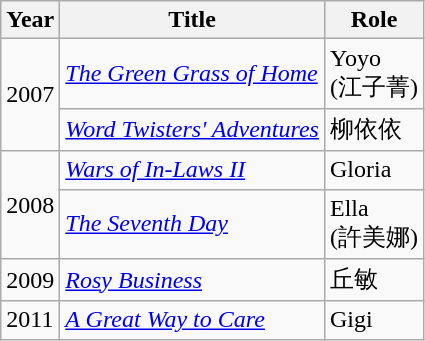<table class="wikitable">
<tr>
<th>Year</th>
<th>Title</th>
<th>Role</th>
</tr>
<tr>
<td rowspan=2>2007</td>
<td><em><a href='#'>The Green Grass of Home</a></em></td>
<td>Yoyo <br>(江子菁)</td>
</tr>
<tr>
<td><em><a href='#'>Word Twisters' Adventures</a></em></td>
<td>柳依依</td>
</tr>
<tr>
<td rowspan=2>2008</td>
<td><em><a href='#'>Wars of In-Laws II</a></em></td>
<td>Gloria</td>
</tr>
<tr>
<td><em><a href='#'>The Seventh Day</a></em></td>
<td>Ella <br> (許美娜)</td>
</tr>
<tr>
<td>2009</td>
<td><em><a href='#'>Rosy Business</a></em></td>
<td>丘敏</td>
</tr>
<tr>
<td>2011</td>
<td><em><a href='#'>A Great Way to Care</a></em></td>
<td>Gigi</td>
</tr>
</table>
